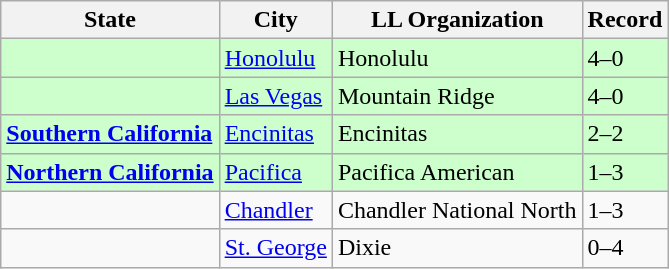<table class="wikitable">
<tr>
<th>State</th>
<th>City</th>
<th>LL Organization</th>
<th>Record</th>
</tr>
<tr bgcolor="ccffcc">
<td><strong></strong></td>
<td><a href='#'>Honolulu</a></td>
<td>Honolulu</td>
<td>4–0</td>
</tr>
<tr bgcolor="ccffcc">
<td><strong></strong></td>
<td><a href='#'>Las Vegas</a></td>
<td>Mountain Ridge</td>
<td>4–0</td>
</tr>
<tr bgcolor="ccffcc">
<td><strong> <a href='#'>Southern California</a></strong></td>
<td><a href='#'>Encinitas</a></td>
<td>Encinitas</td>
<td>2–2</td>
</tr>
<tr bgcolor="ccffcc">
<td><strong> <a href='#'>Northern California</a></strong></td>
<td><a href='#'>Pacifica</a></td>
<td>Pacifica American</td>
<td>1–3</td>
</tr>
<tr>
<td><strong></strong></td>
<td><a href='#'>Chandler</a></td>
<td>Chandler National North</td>
<td>1–3</td>
</tr>
<tr>
<td><strong></strong></td>
<td><a href='#'>St. George</a></td>
<td>Dixie</td>
<td>0–4</td>
</tr>
</table>
